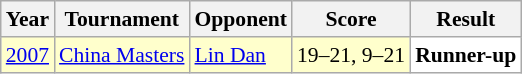<table class="sortable wikitable" style="font-size: 90%;">
<tr>
<th>Year</th>
<th>Tournament</th>
<th>Opponent</th>
<th>Score</th>
<th>Result</th>
</tr>
<tr style="background:#FFFFCC">
<td align="center"><a href='#'>2007</a></td>
<td align="left"><a href='#'>China Masters</a></td>
<td align="left"> <a href='#'>Lin Dan</a></td>
<td align="left">19–21, 9–21</td>
<td style="text-align:left; background:white"> <strong>Runner-up</strong></td>
</tr>
</table>
